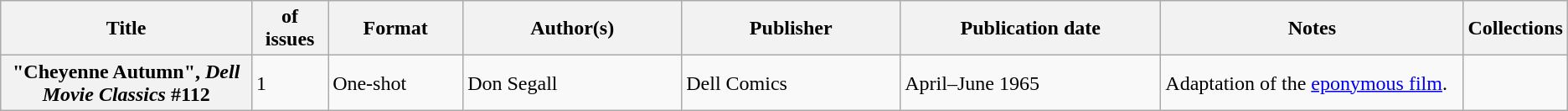<table class="wikitable">
<tr>
<th>Title</th>
<th style="width:40pt"> of issues</th>
<th style="width:75pt">Format</th>
<th style="width:125pt">Author(s)</th>
<th style="width:125pt">Publisher</th>
<th style="width:150pt">Publication date</th>
<th style="width:175pt">Notes</th>
<th>Collections</th>
</tr>
<tr>
<th>"Cheyenne Autumn", <em>Dell Movie Classics</em> #112</th>
<td>1</td>
<td>One-shot</td>
<td>Don Segall</td>
<td>Dell Comics</td>
<td>April–June 1965</td>
<td>Adaptation of the <a href='#'>eponymous film</a>.</td>
<td></td>
</tr>
</table>
